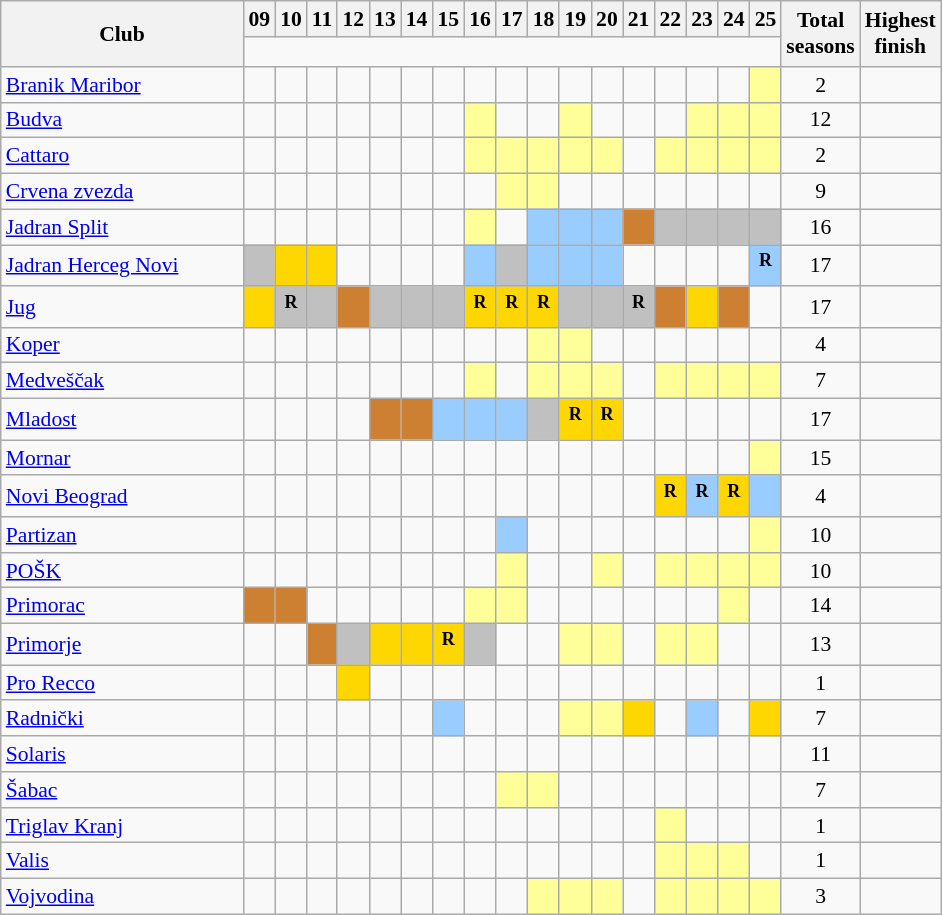<table class="wikitable sortable" style="text-align:center; font-size:90%;">
<tr>
<th rowspan="2" style="width:155px;">Club</th>
<th>09</th>
<th>10</th>
<th>11</th>
<th>12</th>
<th>13</th>
<th>14</th>
<th>15</th>
<th>16</th>
<th>17</th>
<th>18</th>
<th>19</th>
<th>20</th>
<th>21</th>
<th>22</th>
<th>23</th>
<th>24</th>
<th>25</th>
<th rowspan="2">Total<br>seasons</th>
<th rowspan="2">Highest<br>finish</th>
</tr>
<tr style="text-align:center; height:20px;">
</tr>
<tr>
<td align=left> <a href='#'>Branik Maribor</a></td>
<td></td>
<td></td>
<td></td>
<td></td>
<td></td>
<td></td>
<td></td>
<td></td>
<td></td>
<td></td>
<td></td>
<td></td>
<td></td>
<td></td>
<td></td>
<td></td>
<td style="background-color:#FFFF99"></td>
<td>2</td>
<td></td>
</tr>
<tr>
<td align=left> <a href='#'>Budva</a></td>
<td></td>
<td></td>
<td></td>
<td></td>
<td></td>
<td></td>
<td></td>
<td style="background-color:#FFFF99"></td>
<td></td>
<td></td>
<td style="background-color:#FFFF99"></td>
<td></td>
<td></td>
<td></td>
<td style="background-color:#FFFF99"></td>
<td style="background-color:#FFFF99"></td>
<td style="background-color:#FFFF99"></td>
<td>12</td>
<td></td>
</tr>
<tr>
<td align=left> <a href='#'>Cattaro</a></td>
<td></td>
<td></td>
<td></td>
<td></td>
<td></td>
<td></td>
<td></td>
<td style="background-color:#FFFF99"></td>
<td style="background-color:#FFFF99"></td>
<td style="background-color:#FFFF99"></td>
<td style="background-color:#FFFF99"></td>
<td style="background-color:#FFFF99"></td>
<td></td>
<td style="background-color:#FFFF99"></td>
<td style="background-color:#FFFF99"></td>
<td style="background-color:#FFFF99"></td>
<td style="background-color:#FFFF99"></td>
<td>2</td>
<td></td>
</tr>
<tr>
<td align=left> <a href='#'>Crvena zvezda</a></td>
<td></td>
<td></td>
<td></td>
<td></td>
<td></td>
<td></td>
<td></td>
<td></td>
<td style="background-color:#FFFF99"></td>
<td style="background-color:#FFFF99"></td>
<td></td>
<td></td>
<td></td>
<td></td>
<td></td>
<td></td>
<td></td>
<td>9</td>
<td></td>
</tr>
<tr>
<td align=left> <a href='#'>Jadran Split</a></td>
<td></td>
<td></td>
<td></td>
<td></td>
<td></td>
<td></td>
<td></td>
<td style="background-color:#FFFF99"></td>
<td></td>
<td style="background-color:#9acdff"></td>
<td style="background-color:#9acdff"></td>
<td style="background-color:#9acdff"></td>
<td style="background-color:#cd7f32"></td>
<td style="background-color:silver"></td>
<td style="background-color:silver"></td>
<td style="background-color:silver"></td>
<td style="background-color:silver"></td>
<td>16</td>
<td></td>
</tr>
<tr>
<td align=left> <a href='#'>Jadran Herceg Novi</a></td>
<td style="background-color:silver"></td>
<td style="background-color:gold"></td>
<td style="background-color:gold"></td>
<td></td>
<td></td>
<td></td>
<td></td>
<td style="background-color:#9acdff"></td>
<td style="background-color:silver"></td>
<td style="background-color:#9acdff"></td>
<td style="background-color:#9acdff"></td>
<td style="background-color:#9acdff"></td>
<td></td>
<td></td>
<td></td>
<td></td>
<td style="background-color:#9acdff"><sup><strong>R</strong></sup></td>
<td>17</td>
<td></td>
</tr>
<tr>
<td align=left> <a href='#'>Jug</a></td>
<td style="background-color:gold"></td>
<td style="background-color:silver"><sup><strong>R</strong></sup></td>
<td style="background-color:silver"></td>
<td style="background-color:#cd7f32"></td>
<td style="background-color:silver"></td>
<td style="background-color:silver"></td>
<td style="background-color:silver"></td>
<td style="background-color:gold"><sup><strong>R</strong></sup></td>
<td style="background-color:gold"><sup><strong>R</strong></sup></td>
<td style="background-color:gold"><sup><strong>R</strong></sup></td>
<td style="background-color:silver"></td>
<td style="background-color:silver"></td>
<td style="background-color:silver"><sup><strong>R</strong></sup></td>
<td style="background-color:#cd7f32"></td>
<td style="background-color:gold"></td>
<td style="background-color:#cd7f32"></td>
<td></td>
<td>17</td>
<td></td>
</tr>
<tr>
<td align=left> <a href='#'>Koper</a></td>
<td></td>
<td></td>
<td></td>
<td></td>
<td></td>
<td></td>
<td></td>
<td></td>
<td></td>
<td style="background-color:#FFFF99"></td>
<td style="background-color:#FFFF99"></td>
<td></td>
<td></td>
<td></td>
<td></td>
<td></td>
<td></td>
<td>4</td>
<td></td>
</tr>
<tr>
<td align=left> <a href='#'>Medveščak</a></td>
<td></td>
<td></td>
<td></td>
<td></td>
<td></td>
<td></td>
<td></td>
<td style="background-color:#FFFF99"></td>
<td></td>
<td style="background-color:#FFFF99"></td>
<td style="background-color:#FFFF99"></td>
<td style="background-color:#FFFF99"></td>
<td></td>
<td style="background-color:#FFFF99"></td>
<td style="background-color:#FFFF99"></td>
<td style="background-color:#FFFF99"></td>
<td style="background-color:#FFFF99"></td>
<td>7</td>
<td></td>
</tr>
<tr>
<td align=left> <a href='#'>Mladost</a></td>
<td></td>
<td></td>
<td></td>
<td></td>
<td style="background-color:#cd7f32"></td>
<td style="background-color:#cd7f32"></td>
<td style="background-color:#9acdff"></td>
<td style="background-color:#9acdff"></td>
<td style="background-color:#9acdff"></td>
<td style="background-color:silver"></td>
<td style="background-color:gold"><sup><strong>R</strong></sup></td>
<td style="background-color:gold"><sup><strong>R</strong></sup></td>
<td></td>
<td></td>
<td></td>
<td></td>
<td></td>
<td>17</td>
<td></td>
</tr>
<tr>
<td align=left> <a href='#'>Mornar</a></td>
<td></td>
<td></td>
<td></td>
<td></td>
<td></td>
<td></td>
<td></td>
<td></td>
<td></td>
<td></td>
<td></td>
<td></td>
<td></td>
<td></td>
<td></td>
<td></td>
<td style="background-color:#FFFF99"></td>
<td>15</td>
<td></td>
</tr>
<tr>
<td align=left> <a href='#'>Novi Beograd</a></td>
<td></td>
<td></td>
<td></td>
<td></td>
<td></td>
<td></td>
<td></td>
<td></td>
<td></td>
<td></td>
<td></td>
<td></td>
<td></td>
<td style="background-color:gold"><sup><strong>R</strong></sup></td>
<td style="background-color:#9acdff"><sup><strong>R</strong></sup></td>
<td style="background-color:gold"><sup><strong>R</strong></sup></td>
<td style="background-color:#9acdff"></td>
<td>4</td>
<td></td>
</tr>
<tr>
<td align=left> <a href='#'>Partizan</a></td>
<td></td>
<td></td>
<td></td>
<td></td>
<td></td>
<td></td>
<td></td>
<td></td>
<td style="background-color:#9acdff"></td>
<td></td>
<td></td>
<td></td>
<td></td>
<td></td>
<td></td>
<td></td>
<td style="background-color:#FFFF99"></td>
<td>10</td>
<td></td>
</tr>
<tr>
<td align=left> <a href='#'>POŠK</a></td>
<td></td>
<td></td>
<td></td>
<td></td>
<td></td>
<td></td>
<td></td>
<td></td>
<td style="background-color:#FFFF99"></td>
<td></td>
<td></td>
<td style="background-color:#FFFF99"></td>
<td></td>
<td style="background-color:#FFFF99"></td>
<td style="background-color:#FFFF99"></td>
<td style="background-color:#FFFF99"></td>
<td style="background-color:#FFFF99"></td>
<td>10</td>
<td></td>
</tr>
<tr>
<td align=left> <a href='#'>Primorac</a></td>
<td style="background-color:#cd7f32"></td>
<td style="background-color:#cd7f32"></td>
<td></td>
<td></td>
<td></td>
<td></td>
<td></td>
<td style="background-color:#FFFF99"></td>
<td style="background-color:#FFFF99"></td>
<td></td>
<td></td>
<td></td>
<td></td>
<td></td>
<td></td>
<td style="background-color:#FFFF99"></td>
<td></td>
<td>14</td>
<td></td>
</tr>
<tr>
<td align=left> <a href='#'>Primorje</a></td>
<td></td>
<td></td>
<td style="background-color:#cd7f32"></td>
<td style="background-color:silver"></td>
<td style="background-color:gold"></td>
<td style="background-color:gold"></td>
<td style="background-color:gold"><sup><strong>R</strong></sup></td>
<td style="background-color:silver"></td>
<td></td>
<td></td>
<td style="background-color:#FFFF99"></td>
<td style="background-color:#FFFF99"></td>
<td></td>
<td style="background-color:#FFFF99"></td>
<td style="background-color:#FFFF99"></td>
<td></td>
<td></td>
<td>13</td>
<td></td>
</tr>
<tr>
<td align=left> <a href='#'>Pro Recco</a></td>
<td></td>
<td></td>
<td></td>
<td style="background-color:gold"></td>
<td></td>
<td></td>
<td></td>
<td></td>
<td></td>
<td></td>
<td></td>
<td></td>
<td></td>
<td></td>
<td></td>
<td></td>
<td></td>
<td>1</td>
<td></td>
</tr>
<tr>
<td align=left> <a href='#'>Radnički</a></td>
<td></td>
<td></td>
<td></td>
<td></td>
<td></td>
<td></td>
<td style="background-color:#9acdff"></td>
<td></td>
<td></td>
<td></td>
<td style="background-color:#FFFF99"></td>
<td style="background-color:#FFFF99"></td>
<td style="background-color:gold"></td>
<td></td>
<td style="background-color:#9acdff"></td>
<td></td>
<td style="background-color:gold"></td>
<td>7</td>
<td></td>
</tr>
<tr>
<td align=left> <a href='#'>Solaris</a></td>
<td></td>
<td></td>
<td></td>
<td></td>
<td></td>
<td></td>
<td></td>
<td></td>
<td></td>
<td></td>
<td></td>
<td></td>
<td></td>
<td></td>
<td></td>
<td></td>
<td></td>
<td>11</td>
<td></td>
</tr>
<tr>
<td align=left> <a href='#'>Šabac</a></td>
<td></td>
<td></td>
<td></td>
<td></td>
<td></td>
<td></td>
<td></td>
<td></td>
<td style="background-color:#FFFF99"></td>
<td style="background-color:#FFFF99"></td>
<td></td>
<td></td>
<td></td>
<td></td>
<td></td>
<td></td>
<td></td>
<td>7</td>
<td></td>
</tr>
<tr>
<td align=left> <a href='#'>Triglav Kranj</a></td>
<td></td>
<td></td>
<td></td>
<td></td>
<td></td>
<td></td>
<td></td>
<td></td>
<td></td>
<td></td>
<td></td>
<td></td>
<td></td>
<td style="background-color:#FFFF99"></td>
<td></td>
<td></td>
<td></td>
<td>1</td>
<td></td>
</tr>
<tr>
<td align=left> <a href='#'>Valis</a></td>
<td></td>
<td></td>
<td></td>
<td></td>
<td></td>
<td></td>
<td></td>
<td></td>
<td></td>
<td></td>
<td></td>
<td></td>
<td></td>
<td style="background-color:#FFFF99"></td>
<td style="background-color:#FFFF99"></td>
<td style="background-color:#FFFF99"></td>
<td></td>
<td>1</td>
<td></td>
</tr>
<tr>
<td align=left> <a href='#'>Vojvodina</a></td>
<td></td>
<td></td>
<td></td>
<td></td>
<td></td>
<td></td>
<td></td>
<td></td>
<td></td>
<td style="background-color:#FFFF99"></td>
<td style="background-color:#FFFF99"></td>
<td style="background-color:#FFFF99"></td>
<td></td>
<td style="background-color:#FFFF99"></td>
<td style="background-color:#FFFF99"></td>
<td style="background-color:#FFFF99"></td>
<td style="background-color:#FFFF99"></td>
<td>3</td>
<td></td>
</tr>
</table>
